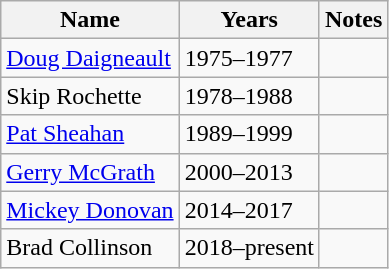<table class="wikitable">
<tr>
<th>Name</th>
<th>Years</th>
<th>Notes</th>
</tr>
<tr>
<td><a href='#'>Doug Daigneault</a></td>
<td>1975–1977</td>
<td></td>
</tr>
<tr>
<td>Skip Rochette</td>
<td>1978–1988</td>
<td></td>
</tr>
<tr>
<td><a href='#'>Pat Sheahan</a></td>
<td>1989–1999</td>
<td></td>
</tr>
<tr>
<td><a href='#'>Gerry McGrath</a></td>
<td>2000–2013</td>
<td></td>
</tr>
<tr>
<td><a href='#'>Mickey Donovan</a></td>
<td>2014–2017</td>
<td></td>
</tr>
<tr>
<td>Brad Collinson</td>
<td>2018–present</td>
<td></td>
</tr>
</table>
